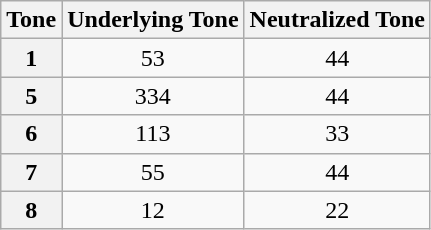<table class="wikitable" style="text-align:center;">
<tr>
<th>Tone</th>
<th>Underlying Tone</th>
<th>Neutralized Tone</th>
</tr>
<tr>
<th>1</th>
<td>53</td>
<td>44</td>
</tr>
<tr>
<th>5</th>
<td>334</td>
<td>44</td>
</tr>
<tr>
<th>6</th>
<td>113</td>
<td>33</td>
</tr>
<tr>
<th>7</th>
<td>55</td>
<td>44</td>
</tr>
<tr>
<th>8</th>
<td>12</td>
<td>22</td>
</tr>
</table>
